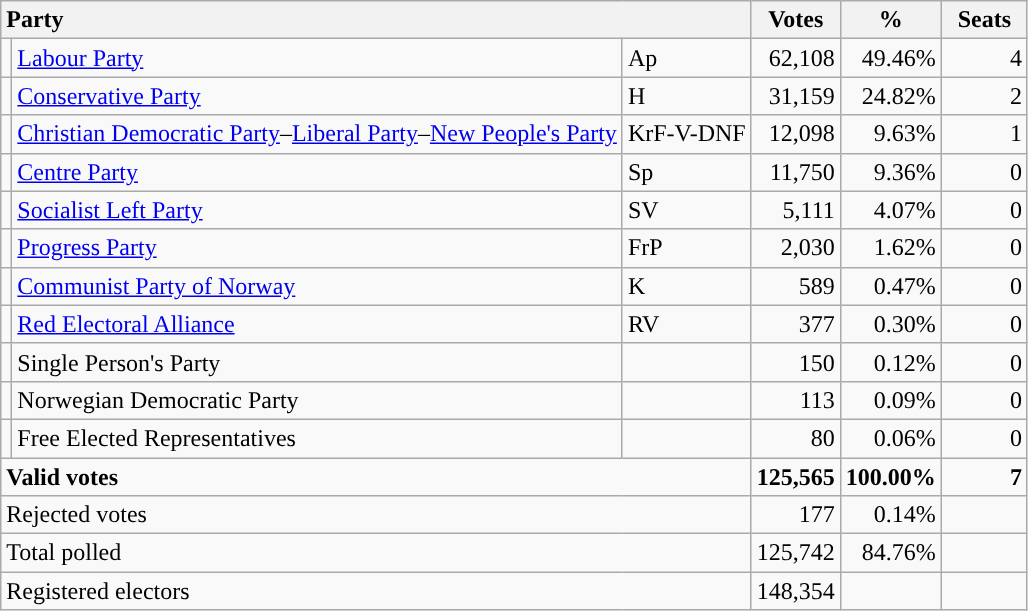<table class="wikitable" border="1" style="text-align:right;">
<tr>
<th style="text-align:left;" colspan=3>Party</th>
<th align=center width="50">Votes</th>
<th align=center width="50">%</th>
<th align=center width="50">Seats</th>
</tr>
<tr>
<td style="color:inherit;background:"></td>
<td align=left><a href='#'>Labour Party</a></td>
<td align=left>Ap</td>
<td>62,108</td>
<td>49.46%</td>
<td>4</td>
</tr>
<tr>
<td style="color:inherit;background:"></td>
<td align=left><a href='#'>Conservative Party</a></td>
<td align=left>H</td>
<td>31,159</td>
<td>24.82%</td>
<td>2</td>
</tr>
<tr>
<td></td>
<td align=left><a href='#'>Christian Democratic Party</a>–<a href='#'>Liberal Party</a>–<a href='#'>New People's Party</a></td>
<td align=left>KrF-V-DNF</td>
<td>12,098</td>
<td>9.63%</td>
<td>1</td>
</tr>
<tr>
<td style="color:inherit;background:"></td>
<td align=left><a href='#'>Centre Party</a></td>
<td align=left>Sp</td>
<td>11,750</td>
<td>9.36%</td>
<td>0</td>
</tr>
<tr>
<td style="color:inherit;background:"></td>
<td align=left><a href='#'>Socialist Left Party</a></td>
<td align=left>SV</td>
<td>5,111</td>
<td>4.07%</td>
<td>0</td>
</tr>
<tr>
<td style="color:inherit;background:"></td>
<td align=left><a href='#'>Progress Party</a></td>
<td align=left>FrP</td>
<td>2,030</td>
<td>1.62%</td>
<td>0</td>
</tr>
<tr>
<td style="color:inherit;background:"></td>
<td align=left><a href='#'>Communist Party of Norway</a></td>
<td align=left>K</td>
<td>589</td>
<td>0.47%</td>
<td>0</td>
</tr>
<tr>
<td style="color:inherit;background:"></td>
<td align=left><a href='#'>Red Electoral Alliance</a></td>
<td align=left>RV</td>
<td>377</td>
<td>0.30%</td>
<td>0</td>
</tr>
<tr>
<td></td>
<td align=left>Single Person's Party</td>
<td align=left></td>
<td>150</td>
<td>0.12%</td>
<td>0</td>
</tr>
<tr>
<td></td>
<td align=left>Norwegian Democratic Party</td>
<td align=left></td>
<td>113</td>
<td>0.09%</td>
<td>0</td>
</tr>
<tr>
<td></td>
<td align=left>Free Elected Representatives</td>
<td align=left></td>
<td>80</td>
<td>0.06%</td>
<td>0</td>
</tr>
<tr style="font-weight:bold">
<td align=left colspan=3>Valid votes</td>
<td>125,565</td>
<td>100.00%</td>
<td>7</td>
</tr>
<tr>
<td align=left colspan=3>Rejected votes</td>
<td>177</td>
<td>0.14%</td>
<td></td>
</tr>
<tr>
<td align=left colspan=3>Total polled</td>
<td>125,742</td>
<td>84.76%</td>
<td></td>
</tr>
<tr>
<td align=left colspan=3>Registered electors</td>
<td>148,354</td>
<td></td>
<td></td>
</tr>
</table>
